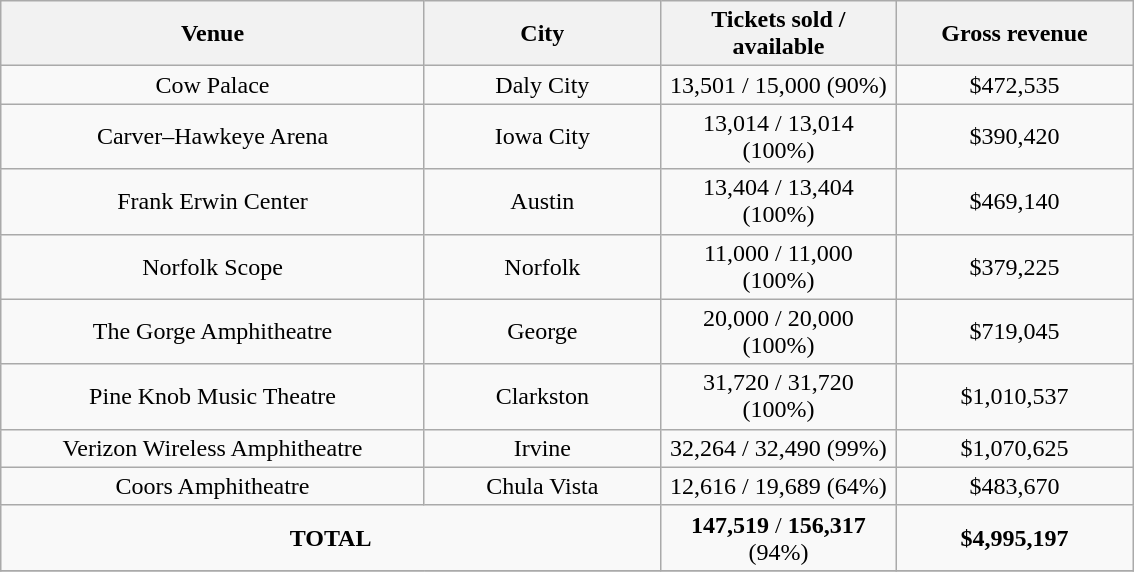<table class="wikitable" style="text-align:center;">
<tr>
<th width="275">Venue</th>
<th width="150">City</th>
<th width="150">Tickets sold / available</th>
<th width="150">Gross revenue</th>
</tr>
<tr>
<td>Cow Palace</td>
<td>Daly City</td>
<td>13,501 / 15,000 (90%)</td>
<td>$472,535</td>
</tr>
<tr>
<td>Carver–Hawkeye Arena</td>
<td>Iowa City</td>
<td>13,014 / 13,014 (100%)</td>
<td>$390,420</td>
</tr>
<tr>
<td>Frank Erwin Center</td>
<td>Austin</td>
<td>13,404 / 13,404 (100%)</td>
<td>$469,140</td>
</tr>
<tr>
<td>Norfolk Scope</td>
<td>Norfolk</td>
<td>11,000 / 11,000 (100%)</td>
<td>$379,225</td>
</tr>
<tr>
<td>The Gorge Amphitheatre</td>
<td>George</td>
<td>20,000 / 20,000 (100%)</td>
<td>$719,045</td>
</tr>
<tr>
<td>Pine Knob Music Theatre</td>
<td>Clarkston</td>
<td>31,720 / 31,720 (100%)</td>
<td>$1,010,537</td>
</tr>
<tr>
<td>Verizon Wireless Amphitheatre</td>
<td>Irvine</td>
<td>32,264 / 32,490 (99%)</td>
<td>$1,070,625</td>
</tr>
<tr>
<td>Coors Amphitheatre</td>
<td>Chula Vista</td>
<td>12,616 / 19,689 (64%)</td>
<td>$483,670</td>
</tr>
<tr>
<td colspan="2"><strong>TOTAL</strong></td>
<td><strong>147,519</strong> / <strong>156,317</strong> (94%)</td>
<td><strong>$4,995,197</strong></td>
</tr>
<tr>
</tr>
</table>
